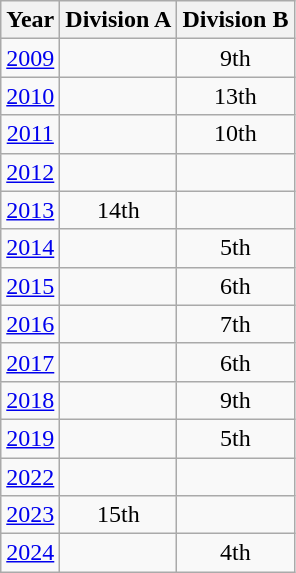<table class="wikitable" style="text-align:center">
<tr>
<th>Year</th>
<th>Division A</th>
<th>Division B</th>
</tr>
<tr>
<td><a href='#'>2009</a></td>
<td></td>
<td>9th</td>
</tr>
<tr>
<td><a href='#'>2010</a></td>
<td></td>
<td>13th</td>
</tr>
<tr>
<td><a href='#'>2011</a></td>
<td></td>
<td>10th</td>
</tr>
<tr>
<td><a href='#'>2012</a></td>
<td></td>
<td></td>
</tr>
<tr>
<td><a href='#'>2013</a></td>
<td>14th</td>
<td></td>
</tr>
<tr>
<td><a href='#'>2014</a></td>
<td></td>
<td>5th</td>
</tr>
<tr>
<td><a href='#'>2015</a></td>
<td></td>
<td>6th</td>
</tr>
<tr>
<td><a href='#'>2016</a></td>
<td></td>
<td>7th</td>
</tr>
<tr>
<td><a href='#'>2017</a></td>
<td></td>
<td>6th</td>
</tr>
<tr>
<td><a href='#'>2018</a></td>
<td></td>
<td>9th</td>
</tr>
<tr>
<td><a href='#'>2019</a></td>
<td></td>
<td>5th</td>
</tr>
<tr>
<td><a href='#'>2022</a></td>
<td></td>
<td></td>
</tr>
<tr>
<td><a href='#'>2023</a></td>
<td>15th</td>
<td></td>
</tr>
<tr>
<td><a href='#'>2024</a></td>
<td></td>
<td>4th</td>
</tr>
</table>
